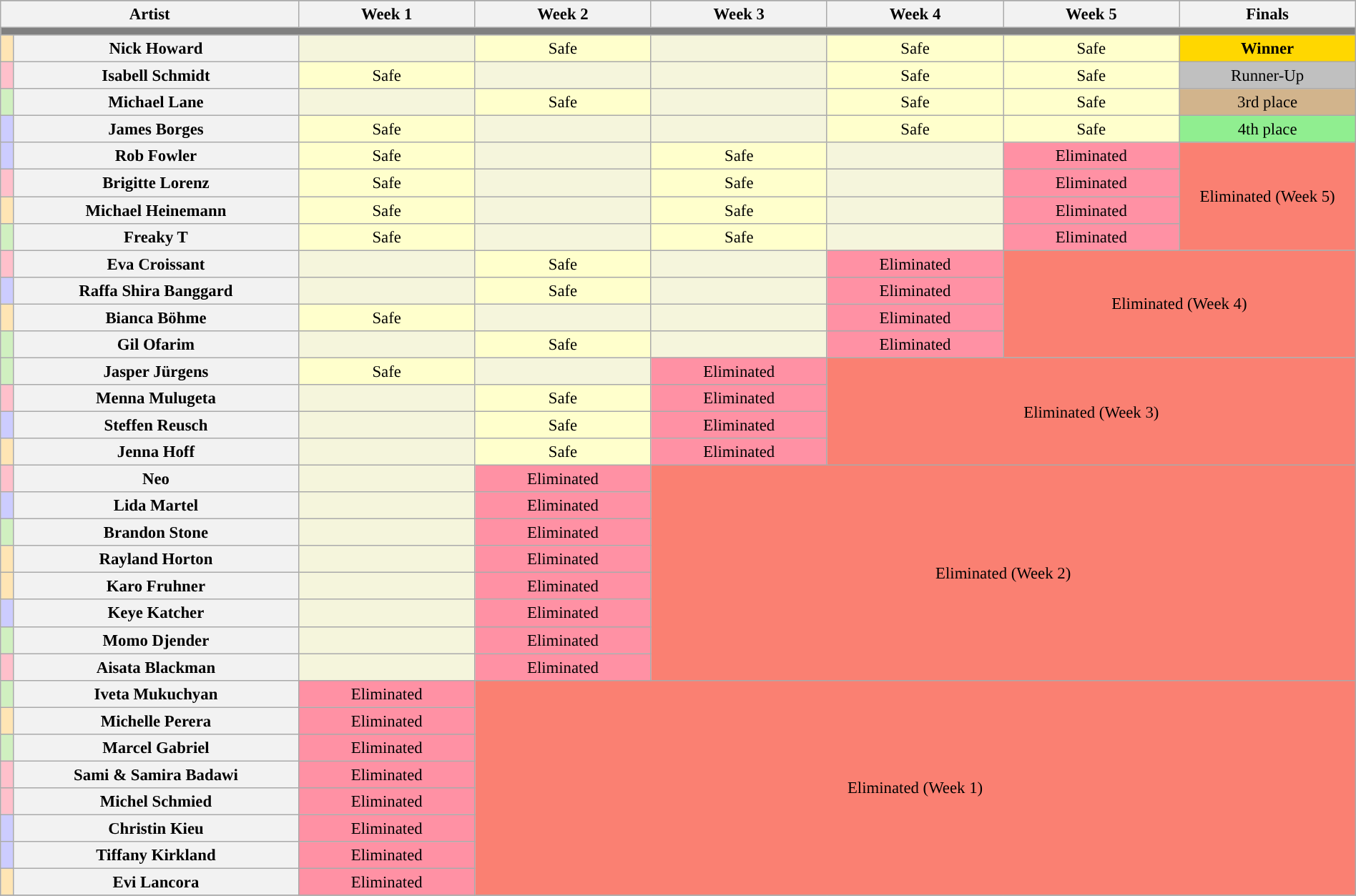<table class="wikitable"  style="text-align:center; font-size:95%; width:100%;">
<tr>
</tr>
<tr>
<th colspan="2">Artist</th>
<th style="width:13%;">Week 1</th>
<th style="width:13%;">Week 2</th>
<th style="width:13%;">Week 3</th>
<th style="width:13%;">Week 4</th>
<th style="width:13%;">Week 5</th>
<th style="width:13%;">Finals</th>
</tr>
<tr>
<th colspan="8" style="background:gray;"></th>
</tr>
<tr>
<th style="background:#ffe5b4;"></th>
<th>Nick Howard</th>
<td style="background:#F5F5DC;"></td>
<td style="background:#ffc;">Safe</td>
<td style="background:#F5F5DC;"></td>
<td style="background:#ffc;">Safe</td>
<td style="background:#ffc;">Safe</td>
<td style="background:gold;"><strong>Winner</strong></td>
</tr>
<tr>
<th style="background:pink;"></th>
<th>Isabell Schmidt</th>
<td style="background:#ffc;">Safe</td>
<td style="background:#F5F5DC;"></td>
<td style="background:#F5F5DC;"></td>
<td style="background:#ffc;">Safe</td>
<td style="background:#ffc;">Safe</td>
<td style="Background:silver;">Runner-Up</td>
</tr>
<tr>
<th style="background:#d0f0c0;"></th>
<th>Michael Lane</th>
<td style="background:#F5F5DC;"></td>
<td style="background:#ffc;">Safe</td>
<td style="background:#F5F5DC;"></td>
<td style="background:#ffc;">Safe</td>
<td style="background:#ffc;">Safe</td>
<td style="background:tan;">3rd place</td>
</tr>
<tr>
<th style="background:#ccf;"></th>
<th>James Borges</th>
<td style="background:#ffc;">Safe</td>
<td style="background:#F5F5DC;"></td>
<td style="background:#F5F5DC;"></td>
<td style="background:#ffc;">Safe</td>
<td style="background:#ffc;">Safe</td>
<td style="background:lightgreen;">4th place</td>
</tr>
<tr>
<th style="background:#ccf;"></th>
<th>Rob Fowler</th>
<td style="background:#ffc;">Safe</td>
<td style="background:#F5F5DC;"></td>
<td style="background:#ffc;">Safe</td>
<td style="background:#F5F5DC;"></td>
<td style="background:#FF91A4;">Eliminated</td>
<td rowspan="4" colspan="5" style="background:salmon;">Eliminated (Week 5)</td>
</tr>
<tr>
<th style="background:pink;"></th>
<th>Brigitte Lorenz</th>
<td style="background:#ffc;">Safe</td>
<td style="background:#F5F5DC;"></td>
<td style="background:#ffc;">Safe</td>
<td style="background:#F5F5DC;"></td>
<td style="background:#FF91A4;">Eliminated</td>
</tr>
<tr>
<th style="background:#ffe5b4;"></th>
<th>Michael Heinemann</th>
<td style="background:#ffc;">Safe</td>
<td style="background:#F5F5DC;"></td>
<td style="background:#ffc;">Safe</td>
<td style="background:#F5F5DC;"></td>
<td style="background:#FF91A4;">Eliminated</td>
</tr>
<tr>
<th style="background:#d0f0c0;"></th>
<th>Freaky T</th>
<td style="background:#ffc;">Safe</td>
<td style="background:#F5F5DC;"></td>
<td style="background:#ffc;">Safe</td>
<td style="background:#F5F5DC;"></td>
<td style="background:#FF91A4;">Eliminated</td>
</tr>
<tr>
<th style="background:pink;"></th>
<th>Eva Croissant</th>
<td style="background:#F5F5DC;"></td>
<td style="background:#ffc;">Safe</td>
<td style="background:#F5F5DC;"></td>
<td style="background:#FF91A4;">Eliminated</td>
<td rowspan="4" colspan="5" style="background:salmon;">Eliminated (Week 4)</td>
</tr>
<tr>
<th style="background:#ccf;"></th>
<th>Raffa Shira Banggard</th>
<td style="background:#F5F5DC;"></td>
<td style="background:#ffc;">Safe</td>
<td style="background:#F5F5DC;"></td>
<td style="background:#FF91A4;">Eliminated</td>
</tr>
<tr>
<th style="background:#ffe5b4;"></th>
<th>Bianca Böhme</th>
<td style="background:#ffc;">Safe</td>
<td style="background:#F5F5DC;"></td>
<td style="background:#F5F5DC;"></td>
<td style="background:#FF91A4;">Eliminated</td>
</tr>
<tr>
<th style="background:#d0f0c0;"></th>
<th>Gil Ofarim</th>
<td style="background:#F5F5DC;"></td>
<td style="background:#ffc;">Safe</td>
<td style="background:#F5F5DC;"></td>
<td style="background:#FF91A4;">Eliminated</td>
</tr>
<tr>
<th style="background:#d0f0c0;"></th>
<th>Jasper Jürgens</th>
<td style="background:#ffc;">Safe</td>
<td style="background:#F5F5DC;"></td>
<td style="background:#FF91A4;">Eliminated</td>
<td rowspan="4" colspan="5" style="background:salmon;">Eliminated (Week 3)</td>
</tr>
<tr>
<th style="background:pink;"></th>
<th>Menna Mulugeta</th>
<td style="background:#F5F5DC;"></td>
<td style="background:#ffc;">Safe</td>
<td style="background:#FF91A4;">Eliminated</td>
</tr>
<tr>
<th style="background:#ccf;"></th>
<th>Steffen Reusch</th>
<td style="background:#F5F5DC;"></td>
<td style="background:#ffc;">Safe</td>
<td style="background:#FF91A4;">Eliminated</td>
</tr>
<tr>
<th style="background:#ffe5b4;"></th>
<th>Jenna Hoff</th>
<td style="background:#F5F5DC;"></td>
<td style="background:#ffc;">Safe</td>
<td style="background:#FF91A4;">Eliminated</td>
</tr>
<tr>
<th style="background:pink;"></th>
<th>Neo</th>
<td style="background:#F5F5DC;"></td>
<td style="background:#FF91A4;">Eliminated</td>
<td rowspan="8" colspan="5" style="background:salmon;">Eliminated (Week 2)</td>
</tr>
<tr>
<th style="background:#ccf;"></th>
<th>Lida Martel</th>
<td style="background:#F5F5DC;"></td>
<td style="background:#FF91A4;">Eliminated</td>
</tr>
<tr>
<th style="background:#d0f0c0;"></th>
<th>Brandon Stone</th>
<td style="background:#F5F5DC;"></td>
<td style="background:#FF91A4;">Eliminated</td>
</tr>
<tr>
<th style="background:#ffe5b4;"></th>
<th>Rayland Horton</th>
<td style="background:#F5F5DC;"></td>
<td style="background:#FF91A4;">Eliminated</td>
</tr>
<tr>
<th style="background:#ffe5b4;"></th>
<th>Karo Fruhner</th>
<td style="background:#F5F5DC;"></td>
<td style="background:#FF91A4;">Eliminated</td>
</tr>
<tr>
<th style="background:#ccf;"></th>
<th>Keye Katcher</th>
<td style="background:#F5F5DC;"></td>
<td style="background:#FF91A4;">Eliminated</td>
</tr>
<tr>
<th style="background:#d0f0c0;"></th>
<th>Momo Djender</th>
<td style="background:#F5F5DC;"></td>
<td style="background:#FF91A4;">Eliminated</td>
</tr>
<tr>
<th style="background:pink;"></th>
<th>Aisata Blackman</th>
<td style="background:#F5F5DC;"></td>
<td style="background:#FF91A4;">Eliminated</td>
</tr>
<tr>
<th style="background:#d0f0c0;"></th>
<th>Iveta Mukuchyan</th>
<td style="background:#FF91A4;">Eliminated</td>
<td rowspan="8" colspan="5" style="background:salmon;">Eliminated (Week 1)</td>
</tr>
<tr>
<th style="background:#ffe5b4;"></th>
<th>Michelle Perera</th>
<td style="background:#FF91A4;">Eliminated</td>
</tr>
<tr>
<th style="background:#d0f0c0;"></th>
<th>Marcel Gabriel</th>
<td style="background:#FF91A4;">Eliminated</td>
</tr>
<tr>
<th style="background:pink;"></th>
<th>Sami & Samira Badawi</th>
<td style="background:#FF91A4;">Eliminated</td>
</tr>
<tr>
<th style="background:pink;"></th>
<th>Michel Schmied</th>
<td style="background:#FF91A4;">Eliminated</td>
</tr>
<tr>
<th style="background:#ccf;"></th>
<th>Christin Kieu</th>
<td style="background:#FF91A4;">Eliminated</td>
</tr>
<tr>
<th style="background:#ccf;"></th>
<th>Tiffany Kirkland</th>
<td style="background:#FF91A4;">Eliminated</td>
</tr>
<tr>
<th style="background:#ffe5b4;"></th>
<th>Evi Lancora</th>
<td style="background:#FF91A4;">Eliminated</td>
</tr>
<tr>
</tr>
</table>
